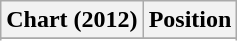<table class="wikitable plainrowheaders">
<tr>
<th scope="col">Chart (2012)</th>
<th scope="col">Position</th>
</tr>
<tr>
</tr>
<tr>
</tr>
<tr>
</tr>
</table>
